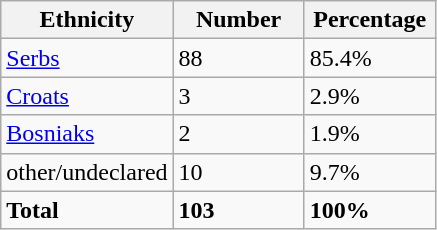<table class="wikitable">
<tr>
<th width="100px">Ethnicity</th>
<th width="80px">Number</th>
<th width="80px">Percentage</th>
</tr>
<tr>
<td><a href='#'>Serbs</a></td>
<td>88</td>
<td>85.4%</td>
</tr>
<tr>
<td><a href='#'>Croats</a></td>
<td>3</td>
<td>2.9%</td>
</tr>
<tr>
<td><a href='#'>Bosniaks</a></td>
<td>2</td>
<td>1.9%</td>
</tr>
<tr>
<td>other/undeclared</td>
<td>10</td>
<td>9.7%</td>
</tr>
<tr>
<td><strong>Total</strong></td>
<td><strong>103</strong></td>
<td><strong>100%</strong></td>
</tr>
</table>
